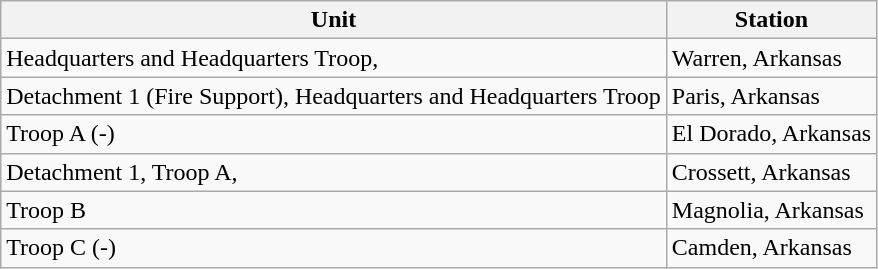<table class="wikitable">
<tr>
<th>Unit</th>
<th>Station</th>
</tr>
<tr>
<td>Headquarters and Headquarters Troop,</td>
<td>Warren, Arkansas</td>
</tr>
<tr>
<td>Detachment 1 (Fire Support), Headquarters and Headquarters Troop</td>
<td>Paris, Arkansas</td>
</tr>
<tr>
<td>Troop A (-)</td>
<td>El Dorado, Arkansas</td>
</tr>
<tr>
<td>Detachment 1, Troop A,</td>
<td>Crossett, Arkansas</td>
</tr>
<tr>
<td>Troop B</td>
<td>Magnolia, Arkansas</td>
</tr>
<tr>
<td>Troop C (-)</td>
<td>Camden, Arkansas</td>
</tr>
</table>
